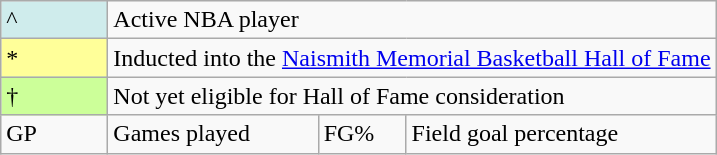<table class="wikitable">
<tr>
<td style="background-color:#CFECEC; width:4em" colspan=1>^</td>
<td colspan=5>Active NBA player</td>
</tr>
<tr>
<td style="background-color:#FFFF99; width:4em" colspan=1>*</td>
<td colspan=5>Inducted into the <a href='#'>Naismith Memorial Basketball Hall of Fame</a></td>
</tr>
<tr>
<td style="background:#CCFF99; width:1em" colspan=1>†</td>
<td colspan=5>Not yet eligible for Hall of Fame consideration</td>
</tr>
<tr>
<td style="width:1em">GP</td>
<td colspan=2>Games played</td>
<td>FG%</td>
<td colspan="2">Field goal percentage</td>
</tr>
</table>
